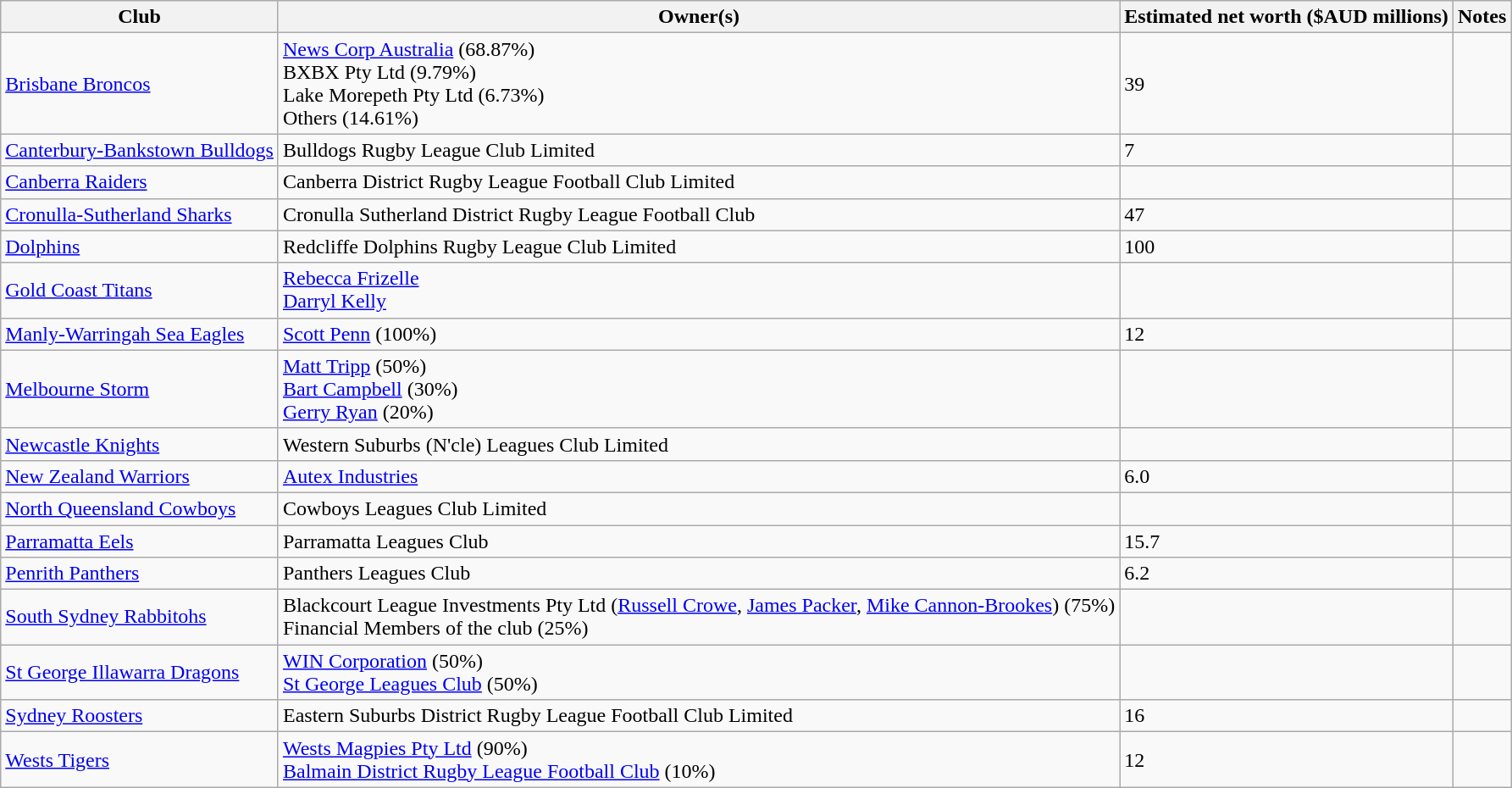<table class="wikitable sortable">
<tr>
<th>Club</th>
<th>Owner(s)</th>
<th>Estimated net worth ($AUD millions)</th>
<th>Notes</th>
</tr>
<tr>
<td> <a href='#'>Brisbane Broncos</a></td>
<td><a href='#'>News Corp Australia</a> (68.87%)<br>BXBX Pty Ltd (9.79%)<br>Lake Morepeth Pty Ltd (6.73%)<br>Others (14.61%)</td>
<td>39</td>
<td></td>
</tr>
<tr>
<td> <a href='#'>Canterbury-Bankstown Bulldogs</a></td>
<td>Bulldogs Rugby League Club Limited</td>
<td>7</td>
<td></td>
</tr>
<tr>
<td> <a href='#'>Canberra Raiders</a></td>
<td>Canberra District Rugby League Football Club Limited</td>
<td></td>
<td></td>
</tr>
<tr>
<td> <a href='#'>Cronulla-Sutherland Sharks</a></td>
<td>Cronulla Sutherland District Rugby League Football Club</td>
<td>47</td>
<td></td>
</tr>
<tr>
<td>  <a href='#'>Dolphins</a></td>
<td>Redcliffe Dolphins Rugby League Club Limited</td>
<td>100</td>
</tr>
<tr>
<td> <a href='#'>Gold Coast Titans</a></td>
<td><a href='#'>Rebecca Frizelle</a><br><a href='#'>Darryl Kelly</a></td>
<td></td>
<td></td>
</tr>
<tr>
<td> <a href='#'>Manly-Warringah Sea Eagles</a></td>
<td><a href='#'>Scott Penn</a> (100%)</td>
<td>12</td>
<td></td>
</tr>
<tr>
<td> <a href='#'>Melbourne Storm</a></td>
<td><a href='#'>Matt Tripp</a> (50%)<br><a href='#'>Bart Campbell</a> (30%)<br><a href='#'>Gerry Ryan</a> (20%)</td>
<td></td>
<td></td>
</tr>
<tr>
<td> <a href='#'>Newcastle Knights</a></td>
<td>Western Suburbs (N'cle) Leagues Club Limited</td>
<td></td>
<td></td>
</tr>
<tr>
<td> <a href='#'>New Zealand Warriors</a></td>
<td><a href='#'>Autex Industries</a></td>
<td>6.0</td>
<td></td>
</tr>
<tr>
<td> <a href='#'>North Queensland Cowboys</a></td>
<td>Cowboys Leagues Club Limited</td>
<td></td>
<td></td>
</tr>
<tr>
<td> <a href='#'>Parramatta Eels</a></td>
<td>Parramatta Leagues Club</td>
<td>15.7</td>
<td></td>
</tr>
<tr>
<td> <a href='#'>Penrith Panthers</a></td>
<td>Panthers Leagues Club</td>
<td>6.2</td>
<td></td>
</tr>
<tr>
<td> <a href='#'>South Sydney Rabbitohs</a></td>
<td>Blackcourt League Investments Pty Ltd (<a href='#'>Russell Crowe</a>, <a href='#'>James Packer</a>, <a href='#'>Mike Cannon-Brookes</a>) (75%)<br>Financial Members of the club (25%)</td>
<td></td>
<td></td>
</tr>
<tr>
<td> <a href='#'>St George Illawarra Dragons</a></td>
<td><a href='#'>WIN Corporation</a> (50%)<br><a href='#'>St George Leagues Club</a> (50%)</td>
<td></td>
<td></td>
</tr>
<tr>
<td> <a href='#'>Sydney Roosters</a></td>
<td>Eastern Suburbs District Rugby League Football Club Limited</td>
<td>16</td>
<td></td>
</tr>
<tr>
<td> <a href='#'>Wests Tigers</a></td>
<td><a href='#'>Wests Magpies Pty Ltd</a> (90%)<br><a href='#'>Balmain District Rugby League Football Club</a> (10%)</td>
<td>12</td>
<td></td>
</tr>
</table>
